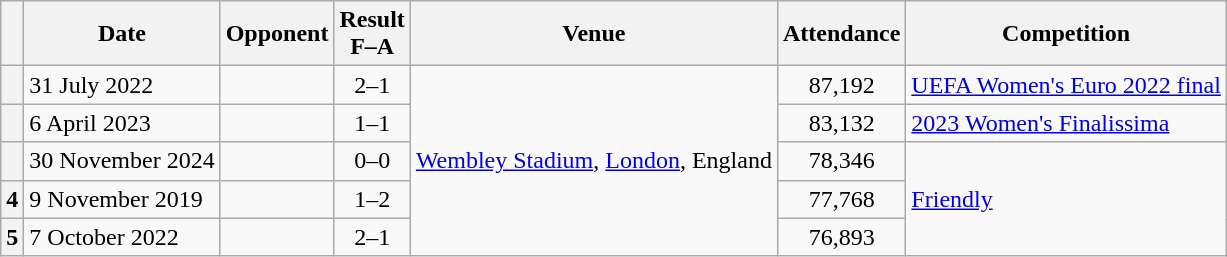<table class="wikitable">
<tr>
<th></th>
<th>Date</th>
<th>Opponent</th>
<th>Result<br>F–A</th>
<th>Venue</th>
<th>Attendance</th>
<th>Competition</th>
</tr>
<tr>
<th></th>
<td>31 July 2022</td>
<td></td>
<td align="center">2–1 </td>
<td rowspan=5><a href='#'>Wembley Stadium</a>, <a href='#'>London</a>, England</td>
<td align="center">87,192</td>
<td><a href='#'>UEFA Women's Euro 2022 final</a></td>
</tr>
<tr>
<th></th>
<td>6 April 2023</td>
<td></td>
<td align="center">1–1<br></td>
<td align="center">83,132</td>
<td><a href='#'>2023 Women's Finalissima</a></td>
</tr>
<tr>
<th></th>
<td>30 November 2024</td>
<td></td>
<td align="center">0–0</td>
<td align="center">78,346</td>
<td rowspan=3><a href='#'>Friendly</a></td>
</tr>
<tr>
<th>4</th>
<td>9 November 2019</td>
<td></td>
<td align="center">1–2</td>
<td align="center">77,768</td>
</tr>
<tr>
<th>5</th>
<td>7 October 2022</td>
<td></td>
<td align="center">2–1</td>
<td align="center">76,893</td>
</tr>
</table>
